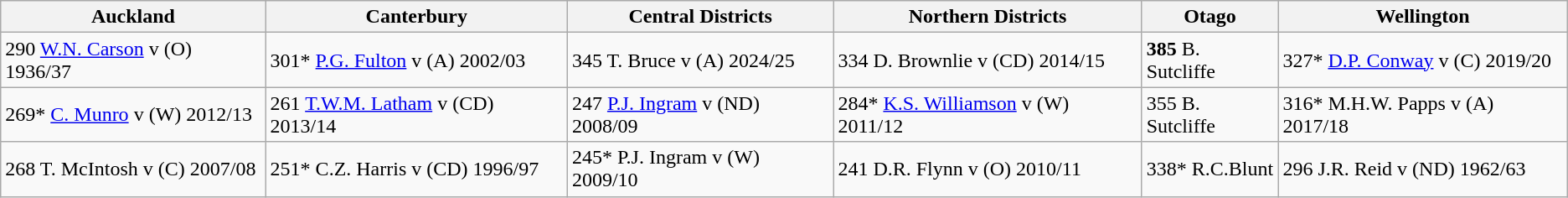<table class="wikitable">
<tr>
<th>Auckland</th>
<th>Canterbury</th>
<th>Central Districts</th>
<th>Northern Districts</th>
<th>Otago</th>
<th>Wellington</th>
</tr>
<tr>
<td>290 <a href='#'>W.N. Carson</a> v (O) 1936/37</td>
<td>301* <a href='#'>P.G. Fulton</a> v (A) 2002/03</td>
<td>345 T. Bruce v (A) 2024/25</td>
<td>334 D. Brownlie v (CD) 2014/15</td>
<td><strong>385</strong> B. Sutcliffe</td>
<td>327* <a href='#'>D.P. Conway</a> v (C) 2019/20</td>
</tr>
<tr>
<td>269* <a href='#'>C. Munro</a> v (W) 2012/13</td>
<td>261 <a href='#'>T.W.M. Latham</a> v (CD) 2013/14</td>
<td>247 <a href='#'>P.J. Ingram</a> v (ND) 2008/09</td>
<td>284* <a href='#'>K.S. Williamson</a> v (W) 2011/12</td>
<td>355 B. Sutcliffe</td>
<td>316* M.H.W. Papps v (A) 2017/18</td>
</tr>
<tr>
<td>268 T. McIntosh v (C) 2007/08</td>
<td>251* C.Z. Harris v (CD) 1996/97</td>
<td>245* P.J. Ingram v (W) 2009/10</td>
<td>241 D.R. Flynn v (O) 2010/11</td>
<td>338* R.C.Blunt</td>
<td>296 J.R. Reid v (ND) 1962/63</td>
</tr>
</table>
